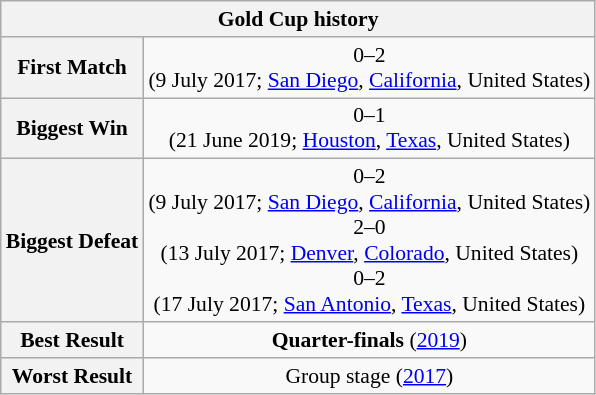<table class="wikitable collapsible collapsed" style="text-align: center;font-size:90%;">
<tr>
<th colspan=2>Gold Cup history</th>
</tr>
<tr>
<th>First Match</th>
<td> 0–2 <br> (9 July 2017; <a href='#'>San Diego</a>, <a href='#'>California</a>, United States)</td>
</tr>
<tr>
<th>Biggest Win</th>
<td> 0–1 <br> (21 June 2019; <a href='#'>Houston</a>, <a href='#'>Texas</a>, United States)</td>
</tr>
<tr>
<th>Biggest Defeat</th>
<td> 0–2 <br> (9 July 2017; <a href='#'>San Diego</a>, <a href='#'>California</a>, United States)<br> 2–0 <br> (13 July 2017; <a href='#'>Denver</a>, <a href='#'>Colorado</a>, United States)<br> 0–2 <br> (17 July 2017; <a href='#'>San Antonio</a>, <a href='#'>Texas</a>, United States)</td>
</tr>
<tr>
<th>Best Result</th>
<td><strong>Quarter-finals</strong> (<a href='#'>2019</a>)</td>
</tr>
<tr>
<th>Worst Result</th>
<td>Group stage (<a href='#'>2017</a>)</td>
</tr>
</table>
